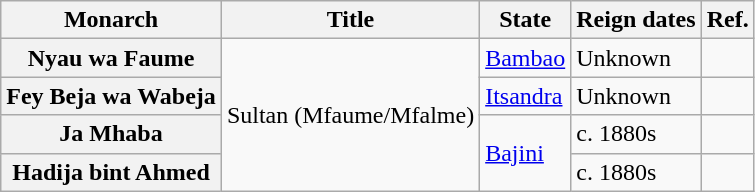<table class="wikitable sortable">
<tr>
<th>Monarch</th>
<th>Title</th>
<th>State</th>
<th>Reign dates</th>
<th>Ref.</th>
</tr>
<tr>
<th>Nyau wa Faume</th>
<td rowspan="4">Sultan (Mfaume/Mfalme)</td>
<td><a href='#'>Bambao</a></td>
<td>Unknown</td>
<td></td>
</tr>
<tr>
<th>Fey Beja wa Wabeja</th>
<td><a href='#'>Itsandra</a></td>
<td>Unknown</td>
<td></td>
</tr>
<tr>
<th>Ja Mhaba</th>
<td rowspan="2"><a href='#'>Bajini</a></td>
<td>c. 1880s</td>
<td></td>
</tr>
<tr>
<th>Hadija bint Ahmed</th>
<td>c. 1880s</td>
<td></td>
</tr>
</table>
